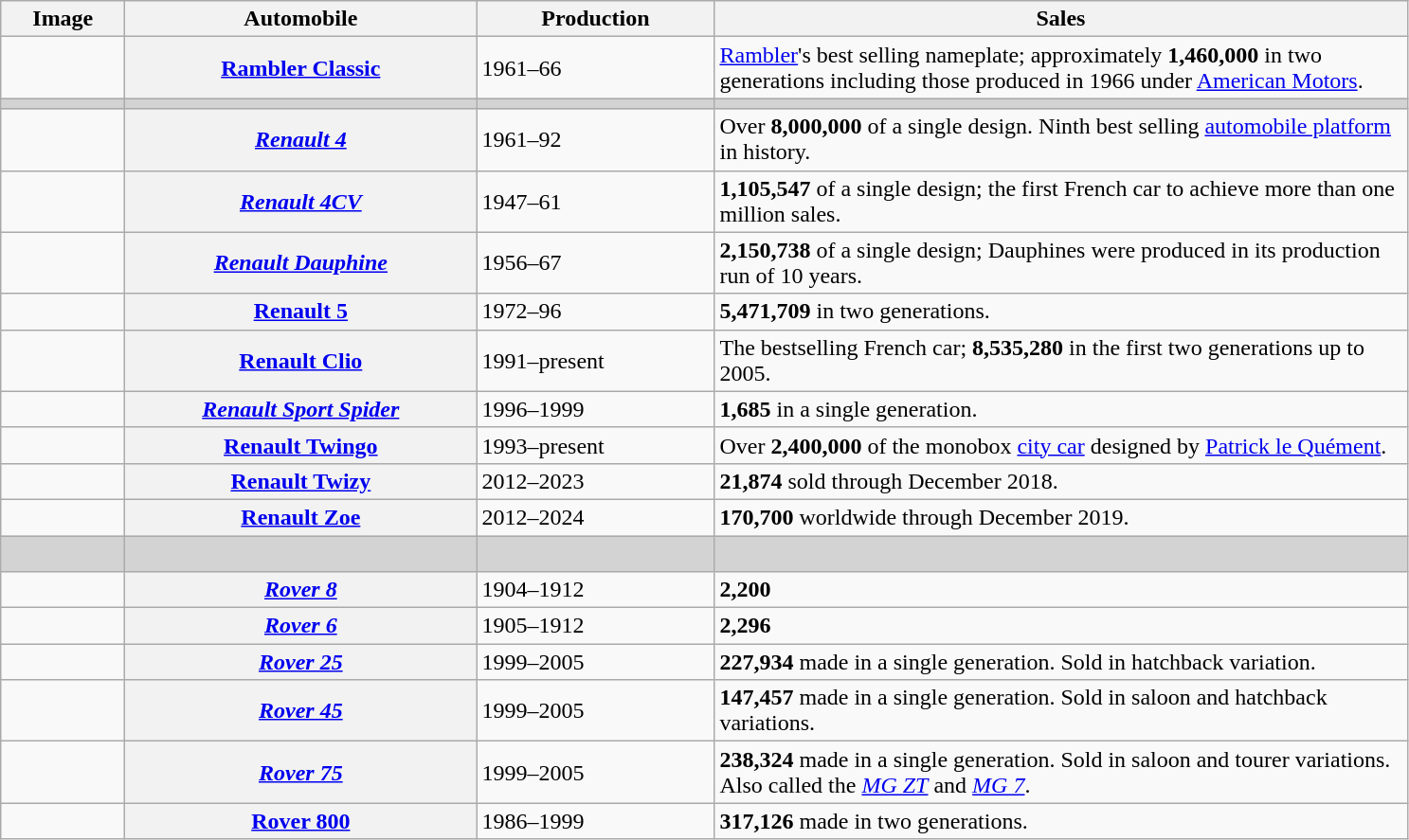<table class="wikitable">
<tr>
<th style="width:5em">Image</th>
<th style="width:15em">Automobile</th>
<th style="width:10em">Production</th>
<th style="width:30em">Sales</th>
</tr>
<tr>
<td></td>
<th><a href='#'>Rambler Classic</a></th>
<td>1961–66</td>
<td><a href='#'>Rambler</a>'s best selling nameplate; approximately <strong>1,460,000</strong> in two generations including those produced in 1966 under <a href='#'>American Motors</a>.</td>
</tr>
<tr style="background:lightgrey;">
<td></td>
<td></td>
<td></td>
<td></td>
</tr>
<tr>
<td></td>
<th><em><a href='#'>Renault 4</a></em></th>
<td>1961–92</td>
<td>Over <strong>8,000,000</strong> of a single design. Ninth best selling <a href='#'>automobile platform</a> in history.</td>
</tr>
<tr>
<td></td>
<th><em><a href='#'>Renault 4CV</a></em></th>
<td>1947–61</td>
<td><strong>1,105,547</strong> of a single design; the first French car to achieve more than one million sales.</td>
</tr>
<tr>
<td></td>
<th><em><a href='#'>Renault Dauphine</a></em></th>
<td>1956–67</td>
<td><strong>2,150,738</strong> of a single design; Dauphines were produced in its production run of 10 years.</td>
</tr>
<tr>
<td></td>
<th><a href='#'>Renault 5</a></th>
<td>1972–96</td>
<td><strong>5,471,709</strong> in two generations.</td>
</tr>
<tr>
<td></td>
<th><a href='#'>Renault Clio</a></th>
<td>1991–present</td>
<td>The bestselling French car; <strong>8,535,280</strong> in the first two generations up to 2005.</td>
</tr>
<tr>
<td></td>
<th><em><a href='#'>Renault Sport Spider</a></em></th>
<td>1996–1999</td>
<td><strong>1,685</strong> in a single generation.</td>
</tr>
<tr>
<td></td>
<th><a href='#'>Renault Twingo</a></th>
<td>1993–present</td>
<td>Over <strong>2,400,000</strong> of the monobox <a href='#'>city car</a> designed by <a href='#'>Patrick le Quément</a>.</td>
</tr>
<tr>
<td></td>
<th><a href='#'>Renault Twizy</a></th>
<td>2012–2023</td>
<td><strong>21,874</strong> sold through December 2018.</td>
</tr>
<tr>
<td></td>
<th><a href='#'>Renault Zoe</a></th>
<td>2012–2024</td>
<td><strong>170,700</strong> worldwide through December 2019.</td>
</tr>
<tr style="background:lightgrey;">
<td></td>
<td></td>
<td></td>
<td><br></td>
</tr>
<tr>
<td></td>
<th><em><a href='#'>Rover 8</a></em></th>
<td>1904–1912</td>
<td><strong>2,200</strong></td>
</tr>
<tr>
<td></td>
<th><em><a href='#'>Rover 6</a></em></th>
<td>1905–1912</td>
<td><strong>2,296</strong></td>
</tr>
<tr>
<td></td>
<th><em><a href='#'>Rover 25</a></em></th>
<td>1999–2005</td>
<td><strong>227,934</strong> made in a single generation. Sold in hatchback variation.</td>
</tr>
<tr>
<td></td>
<th><em><a href='#'>Rover 45</a></em></th>
<td>1999–2005</td>
<td><strong>147,457</strong> made in a single generation. Sold in saloon and hatchback variations.</td>
</tr>
<tr>
<td></td>
<th><em><a href='#'>Rover 75</a></em></th>
<td>1999–2005</td>
<td><strong>238,324</strong> made in a single generation. Sold in saloon and tourer variations. Also called the <em><a href='#'>MG ZT</a></em> and <em><a href='#'>MG 7</a></em>.</td>
</tr>
<tr>
<td></td>
<th><a href='#'>Rover 800</a></th>
<td>1986–1999</td>
<td><strong>317,126</strong> made in two generations.</td>
</tr>
</table>
